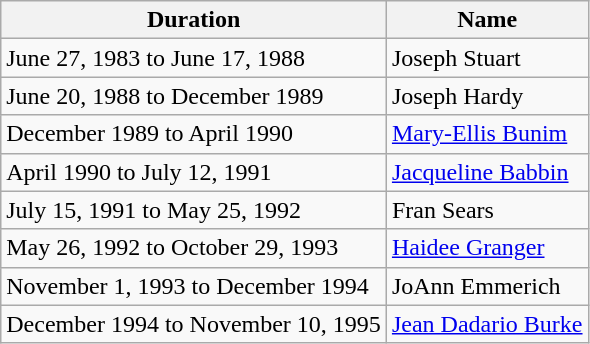<table class="wikitable">
<tr ">
<th>Duration</th>
<th>Name</th>
</tr>
<tr>
<td>June 27, 1983  to June 17, 1988</td>
<td>Joseph Stuart</td>
</tr>
<tr>
<td>June 20, 1988 to December 1989</td>
<td>Joseph Hardy</td>
</tr>
<tr>
<td>December 1989 to April 1990</td>
<td><a href='#'>Mary-Ellis Bunim</a></td>
</tr>
<tr>
<td>April 1990 to July 12, 1991</td>
<td><a href='#'>Jacqueline Babbin</a></td>
</tr>
<tr>
<td>July 15, 1991 to May 25, 1992</td>
<td>Fran Sears</td>
</tr>
<tr>
<td>May 26, 1992 to October 29, 1993</td>
<td><a href='#'>Haidee Granger</a></td>
</tr>
<tr>
<td>November 1, 1993 to December 1994</td>
<td>JoAnn Emmerich</td>
</tr>
<tr>
<td>December 1994 to November 10, 1995</td>
<td><a href='#'>Jean Dadario Burke</a></td>
</tr>
</table>
